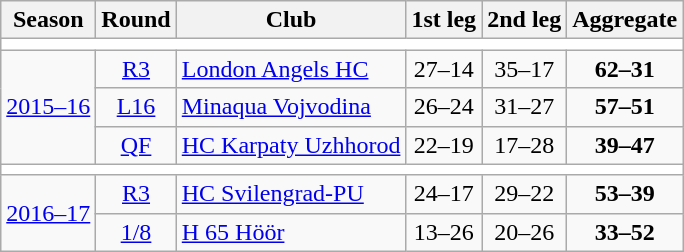<table class="wikitable" style="text-align: left">
<tr>
<th>Season</th>
<th>Round</th>
<th>Club</th>
<th>1st leg</th>
<th>2nd leg</th>
<th>Aggregate</th>
</tr>
<tr>
<td colspan="6" bgcolor=white></td>
</tr>
<tr>
<td rowspan=3><a href='#'>2015–16</a></td>
<td align=center><a href='#'>R3</a></td>
<td> <a href='#'>London Angels HC</a></td>
<td align=center>27–14</td>
<td align=center>35–17</td>
<td align=center><strong>62–31</strong></td>
</tr>
<tr>
<td align=center><a href='#'>L16</a></td>
<td> <a href='#'>Minaqua Vojvodina</a></td>
<td align=center>26–24</td>
<td align=center>31–27</td>
<td align=center><strong>57–51</strong></td>
</tr>
<tr>
<td align=center><a href='#'>QF</a></td>
<td> <a href='#'>HC Karpaty Uzhhorod</a></td>
<td align=center>22–19</td>
<td align=center>17–28</td>
<td align=center><strong>39–47</strong></td>
</tr>
<tr>
<td colspan="6" bgcolor=white></td>
</tr>
<tr>
<td rowspan="2"><a href='#'>2016–17</a></td>
<td style="text-align:center;"><a href='#'>R3</a></td>
<td> <a href='#'>HC Svilengrad-PU</a></td>
<td style="text-align:center;">24–17</td>
<td style="text-align:center;">29–22</td>
<td style="text-align:center;"><strong>53–39</strong></td>
</tr>
<tr>
<td style="text-align:center;"><a href='#'>1/8</a></td>
<td> <a href='#'>H 65 Höör</a></td>
<td style="text-align:center;">13–26</td>
<td style="text-align:center;">20–26</td>
<td style="text-align:center;"><strong>33–52</strong></td>
</tr>
</table>
